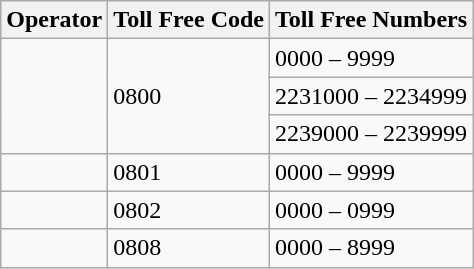<table class="wikitable">
<tr>
<th><strong>Operator</strong></th>
<th><strong>Toll Free Code</strong></th>
<th><strong>Toll Free Numbers</strong></th>
</tr>
<tr>
<td rowspan="3"><strong></strong>  </td>
<td rowspan="3">0800</td>
<td>0000 – 9999</td>
</tr>
<tr>
<td>2231000 – 2234999</td>
</tr>
<tr>
<td>2239000 – 2239999</td>
</tr>
<tr>
<td><strong></strong>  </td>
<td>0801</td>
<td>0000 – 9999</td>
</tr>
<tr>
<td><strong></strong>  </td>
<td>0802</td>
<td>0000 – 0999</td>
</tr>
<tr>
<td><strong></strong>  </td>
<td>0808</td>
<td>0000 – 8999</td>
</tr>
</table>
